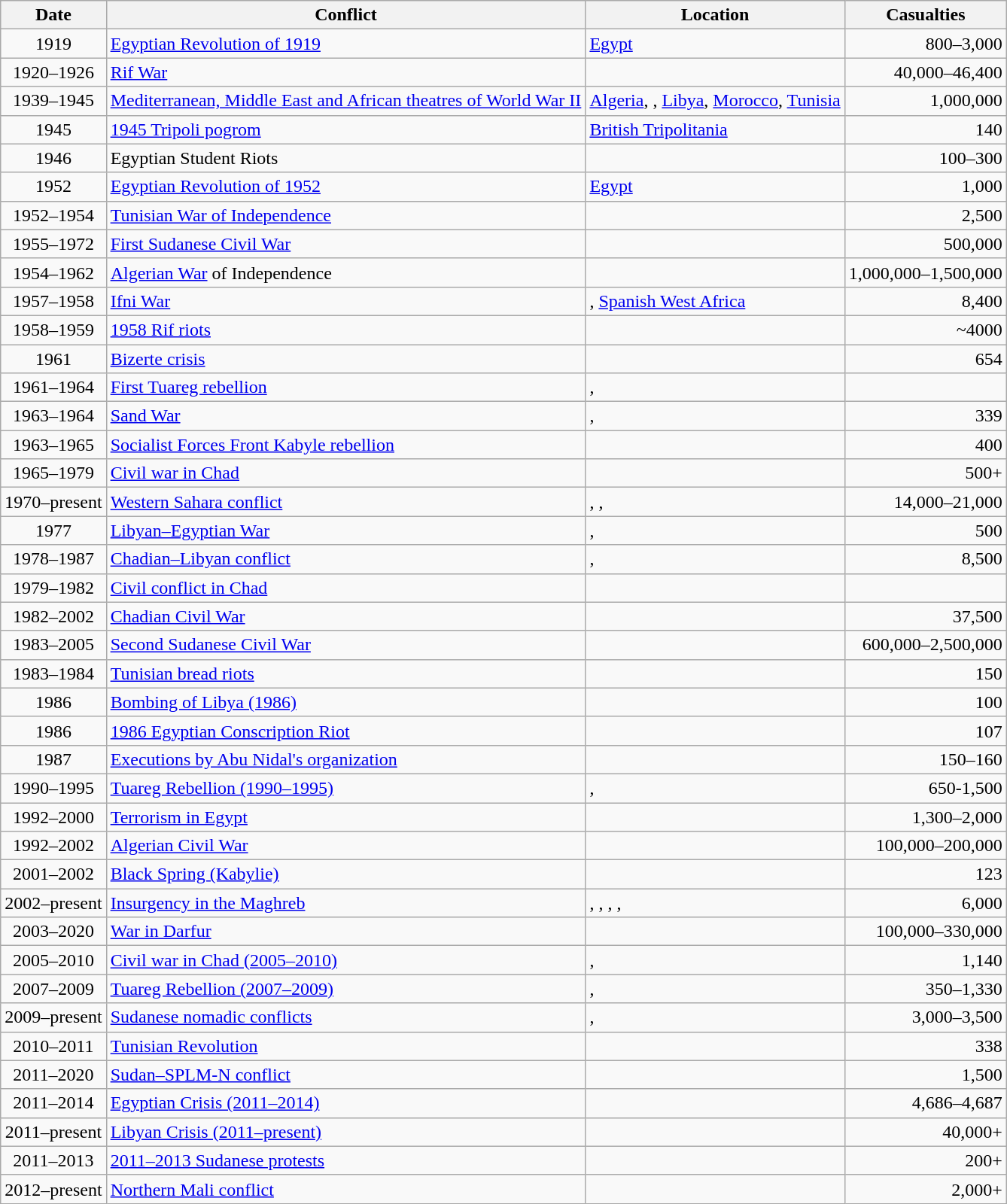<table class="wikitable sortable">
<tr>
<th>Date</th>
<th>Conflict</th>
<th>Location</th>
<th>Casualties</th>
</tr>
<tr>
<td align=center>1919</td>
<td><a href='#'>Egyptian Revolution of 1919</a></td>
<td> <a href='#'>Egypt</a></td>
<td align=right> 800–3,000</td>
</tr>
<tr>
<td align=center>1920–1926</td>
<td><a href='#'>Rif War</a></td>
<td></td>
<td align=right> 40,000–46,400</td>
</tr>
<tr>
<td align=center>1939–1945</td>
<td><a href='#'>Mediterranean, Middle East and African theatres of World War II</a> </td>
<td> <a href='#'>Algeria</a>, ,  <a href='#'>Libya</a>,   <a href='#'>Morocco</a>,  <a href='#'>Tunisia</a></td>
<td align=right> 1,000,000</td>
</tr>
<tr>
<td align=center>1945</td>
<td><a href='#'>1945 Tripoli pogrom</a></td>
<td><a href='#'>British Tripolitania</a></td>
<td align=right> 140</td>
</tr>
<tr>
<td align=center>1946</td>
<td>Egyptian Student Riots </td>
<td></td>
<td align=right> 100–300</td>
</tr>
<tr>
<td align=center>1952</td>
<td><a href='#'>Egyptian Revolution of 1952</a></td>
<td>  <a href='#'>Egypt</a></td>
<td align=right> 1,000</td>
</tr>
<tr>
<td align=center>1952–1954</td>
<td><a href='#'>Tunisian War of Independence</a></td>
<td></td>
<td align=right> 2,500</td>
</tr>
<tr>
<td align=center>1955–1972</td>
<td><a href='#'>First Sudanese Civil War</a></td>
<td></td>
<td align=right> 500,000</td>
</tr>
<tr>
<td align=center>1954–1962</td>
<td><a href='#'>Algerian War</a> of Independence </td>
<td></td>
<td align=right> 1,000,000–1,500,000</td>
</tr>
<tr>
<td align=center>1957–1958</td>
<td><a href='#'>Ifni War</a></td>
<td>,  <a href='#'>Spanish West Africa</a></td>
<td align=right> 8,400</td>
</tr>
<tr>
<td align=center>1958–1959</td>
<td><a href='#'>1958 Rif riots</a></td>
<td></td>
<td align=right> ~4000</td>
</tr>
<tr>
<td align=center>1961</td>
<td><a href='#'>Bizerte crisis</a></td>
<td></td>
<td align=right> 654</td>
</tr>
<tr>
<td align=center>1961–1964</td>
<td><a href='#'>First Tuareg rebellion</a></td>
<td>, </td>
<td align=right></td>
</tr>
<tr>
<td align=center>1963–1964</td>
<td><a href='#'>Sand War</a></td>
<td>, </td>
<td align=right> 339</td>
</tr>
<tr>
<td align=center>1963–1965</td>
<td><a href='#'>Socialist Forces Front Kabyle rebellion</a></td>
<td></td>
<td align=right> 400</td>
</tr>
<tr>
<td align=center>1965–1979</td>
<td><a href='#'>Civil war in Chad</a></td>
<td></td>
<td align=right> 500+</td>
</tr>
<tr>
<td align=center>1970–present</td>
<td><a href='#'>Western Sahara conflict</a></td>
<td>, , </td>
<td align=right> 14,000–21,000</td>
</tr>
<tr>
<td align=center>1977</td>
<td><a href='#'>Libyan–Egyptian War</a></td>
<td>, </td>
<td align=right> 500</td>
</tr>
<tr>
<td align=center>1978–1987</td>
<td><a href='#'>Chadian–Libyan conflict</a></td>
<td>, </td>
<td align=right> 8,500</td>
</tr>
<tr>
<td align=center>1979–1982</td>
<td><a href='#'>Civil conflict in Chad</a></td>
<td></td>
<td align=right></td>
</tr>
<tr>
<td align=center>1982–2002</td>
<td><a href='#'>Chadian Civil War</a> </td>
<td></td>
<td align=right> 37,500</td>
</tr>
<tr>
<td align=center>1983–2005</td>
<td><a href='#'>Second Sudanese Civil War</a></td>
<td></td>
<td align=right> 600,000–2,500,000</td>
</tr>
<tr>
<td align=center>1983–1984</td>
<td><a href='#'>Tunisian bread riots</a></td>
<td></td>
<td align=right> 150</td>
</tr>
<tr>
<td align=center>1986</td>
<td><a href='#'>Bombing of Libya (1986)</a></td>
<td></td>
<td align=right> 100</td>
</tr>
<tr>
<td align=center>1986</td>
<td><a href='#'>1986 Egyptian Conscription Riot</a></td>
<td></td>
<td align=right> 107</td>
</tr>
<tr>
<td align=center>1987</td>
<td><a href='#'>Executions by Abu Nidal's organization</a></td>
<td></td>
<td align=right> 150–160</td>
</tr>
<tr>
<td align=center>1990–1995</td>
<td><a href='#'>Tuareg Rebellion (1990–1995)</a></td>
<td>, </td>
<td align=right> 650-1,500</td>
</tr>
<tr>
<td align=center>1992–2000</td>
<td><a href='#'>Terrorism in Egypt</a></td>
<td></td>
<td align=right> 1,300–2,000</td>
</tr>
<tr>
<td align=center>1992–2002</td>
<td><a href='#'>Algerian Civil War</a> </td>
<td></td>
<td align=right> 100,000–200,000</td>
</tr>
<tr>
<td align=center>2001–2002</td>
<td><a href='#'>Black Spring (Kabylie)</a></td>
<td></td>
<td align=right> 123</td>
</tr>
<tr>
<td align=center>2002–present</td>
<td><a href='#'>Insurgency in the Maghreb</a></td>
<td>, , , , </td>
<td align=right> 6,000</td>
</tr>
<tr>
<td align=center>2003–2020</td>
<td><a href='#'>War in Darfur</a></td>
<td></td>
<td align=right> 100,000–330,000</td>
</tr>
<tr>
<td align=center>2005–2010</td>
<td><a href='#'>Civil war in Chad (2005–2010)</a></td>
<td>, </td>
<td align=right> 1,140</td>
</tr>
<tr>
<td align=center>2007–2009</td>
<td><a href='#'>Tuareg Rebellion (2007–2009)</a></td>
<td>, </td>
<td align=right> 350–1,330</td>
</tr>
<tr>
<td align=center>2009–present</td>
<td><a href='#'>Sudanese nomadic conflicts</a></td>
<td>, </td>
<td align=right> 3,000–3,500</td>
</tr>
<tr>
<td align=center>2010–2011</td>
<td><a href='#'>Tunisian Revolution</a></td>
<td></td>
<td align=right> 338</td>
</tr>
<tr>
<td align=center>2011–2020</td>
<td><a href='#'>Sudan–SPLM-N conflict</a></td>
<td></td>
<td align=right> 1,500</td>
</tr>
<tr>
<td align=center>2011–2014</td>
<td><a href='#'>Egyptian Crisis (2011–2014)</a></td>
<td></td>
<td align=right> 4,686–4,687</td>
</tr>
<tr>
<td align=center>2011–present</td>
<td><a href='#'>Libyan Crisis (2011–present)</a></td>
<td></td>
<td align=right> 40,000+</td>
</tr>
<tr>
<td align=center>2011–2013</td>
<td><a href='#'>2011–2013 Sudanese protests</a></td>
<td></td>
<td align=right> 200+</td>
</tr>
<tr>
<td align=center>2012–present</td>
<td><a href='#'>Northern Mali conflict</a></td>
<td></td>
<td align=right> 2,000+</td>
</tr>
</table>
